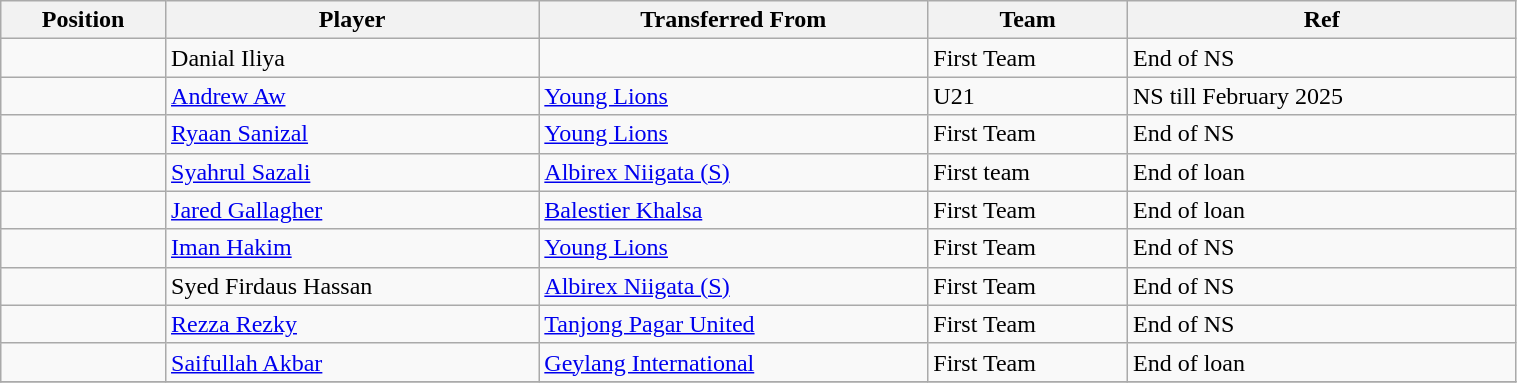<table class="wikitable sortable" style="width:80%; text-align:center; font-size:100%; text-align:left;">
<tr>
<th><strong>Position</strong></th>
<th><strong>Player</strong></th>
<th><strong>Transferred From</strong></th>
<th><strong>Team</strong></th>
<th><strong>Ref</strong></th>
</tr>
<tr>
<td></td>
<td> Danial Iliya</td>
<td></td>
<td>First Team</td>
<td>End of NS</td>
</tr>
<tr>
<td></td>
<td> <a href='#'>Andrew Aw</a></td>
<td> <a href='#'>Young Lions</a></td>
<td>U21</td>
<td>NS till February 2025 </td>
</tr>
<tr>
<td></td>
<td> <a href='#'>Ryaan Sanizal</a></td>
<td> <a href='#'>Young Lions</a></td>
<td>First Team</td>
<td>End of NS</td>
</tr>
<tr>
<td></td>
<td> <a href='#'>Syahrul Sazali</a></td>
<td> <a href='#'>Albirex Niigata (S)</a></td>
<td>First team</td>
<td>End of loan </td>
</tr>
<tr>
<td></td>
<td> <a href='#'>Jared Gallagher</a></td>
<td> <a href='#'>Balestier Khalsa</a></td>
<td>First Team</td>
<td>End of loan</td>
</tr>
<tr>
<td></td>
<td> <a href='#'>Iman Hakim</a></td>
<td> <a href='#'>Young Lions</a></td>
<td>First Team</td>
<td>End of NS </td>
</tr>
<tr>
<td></td>
<td> Syed Firdaus Hassan</td>
<td> <a href='#'>Albirex Niigata (S)</a></td>
<td>First Team</td>
<td>End of NS </td>
</tr>
<tr>
<td></td>
<td> <a href='#'>Rezza Rezky</a></td>
<td> <a href='#'>Tanjong Pagar United</a></td>
<td>First Team</td>
<td>End of NS </td>
</tr>
<tr>
<td></td>
<td> <a href='#'>Saifullah Akbar</a></td>
<td> <a href='#'>Geylang International</a></td>
<td>First Team</td>
<td>End of loan</td>
</tr>
<tr>
</tr>
</table>
